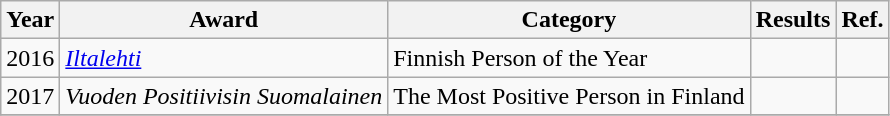<table class="wikitable">
<tr>
<th>Year</th>
<th>Award</th>
<th>Category</th>
<th>Results</th>
<th>Ref.</th>
</tr>
<tr>
<td>2016</td>
<td><em><a href='#'>Iltalehti</a></em></td>
<td>Finnish Person of the Year</td>
<td></td>
<td></td>
</tr>
<tr>
<td>2017</td>
<td><em>Vuoden Positiivisin Suomalainen</em></td>
<td>The Most Positive Person in Finland</td>
<td></td>
<td></td>
</tr>
<tr>
</tr>
</table>
